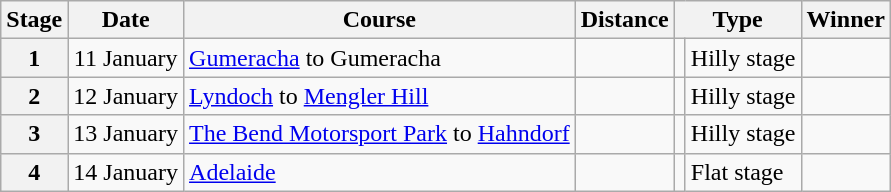<table class=wikitable>
<tr>
<th>Stage</th>
<th>Date</th>
<th>Course</th>
<th>Distance</th>
<th colspan=2>Type</th>
<th>Winner</th>
</tr>
<tr>
<th align=center>1</th>
<td align=center>11 January</td>
<td><a href='#'>Gumeracha</a> to Gumeracha</td>
<td align=center></td>
<td></td>
<td>Hilly stage</td>
<td></td>
</tr>
<tr>
<th align=center>2</th>
<td align=center>12 January</td>
<td><a href='#'>Lyndoch</a> to <a href='#'>Mengler Hill</a></td>
<td align=center></td>
<td></td>
<td>Hilly stage</td>
<td></td>
</tr>
<tr>
<th align=center>3</th>
<td align=center>13 January</td>
<td><a href='#'>The Bend Motorsport Park</a> to <a href='#'>Hahndorf</a></td>
<td align=center></td>
<td></td>
<td>Hilly stage</td>
<td></td>
</tr>
<tr>
<th align=center>4</th>
<td align=center>14 January</td>
<td><a href='#'>Adelaide</a></td>
<td align=center></td>
<td></td>
<td>Flat stage</td>
<td></td>
</tr>
</table>
